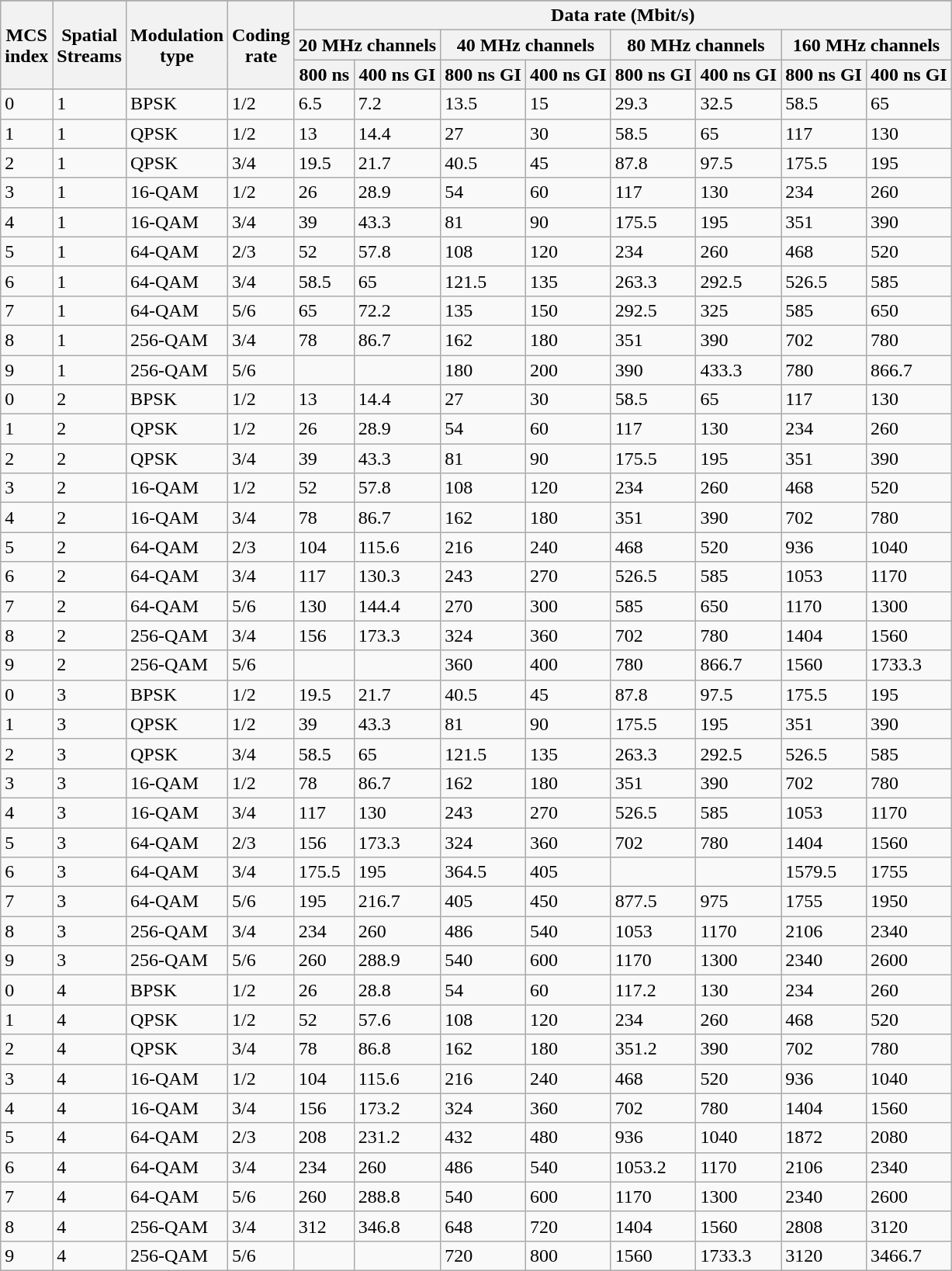<table class="wikitable mw-datatable">
<tr>
</tr>
<tr>
<th rowspan="3">MCS<br>index</th>
<th rowspan="3">Spatial<br>Streams</th>
<th rowspan="3">Modulation<br>type</th>
<th rowspan="3">Coding<br>rate</th>
<th colspan="8">Data rate (Mbit/s)</th>
</tr>
<tr>
<th colspan="2">20 MHz channels</th>
<th colspan="2">40 MHz channels</th>
<th colspan="2">80 MHz channels</th>
<th colspan="2">160 MHz channels</th>
</tr>
<tr>
<th>800 ns </th>
<th>400 ns GI</th>
<th>800 ns GI</th>
<th>400 ns GI</th>
<th>800 ns GI</th>
<th>400 ns GI</th>
<th>800 ns GI</th>
<th>400 ns GI</th>
</tr>
<tr>
<td>0</td>
<td>1</td>
<td>BPSK</td>
<td>1/2</td>
<td>6.5</td>
<td>7.2</td>
<td>13.5</td>
<td>15</td>
<td>29.3</td>
<td>32.5</td>
<td>58.5</td>
<td>65</td>
</tr>
<tr>
<td>1</td>
<td>1</td>
<td>QPSK</td>
<td>1/2</td>
<td>13</td>
<td>14.4</td>
<td>27</td>
<td>30</td>
<td>58.5</td>
<td>65</td>
<td>117</td>
<td>130</td>
</tr>
<tr>
<td>2</td>
<td>1</td>
<td>QPSK</td>
<td>3/4</td>
<td>19.5</td>
<td>21.7</td>
<td>40.5</td>
<td>45</td>
<td>87.8</td>
<td>97.5</td>
<td>175.5</td>
<td>195</td>
</tr>
<tr>
<td>3</td>
<td>1</td>
<td>16-QAM</td>
<td>1/2</td>
<td>26</td>
<td>28.9</td>
<td>54</td>
<td>60</td>
<td>117</td>
<td>130</td>
<td>234</td>
<td>260</td>
</tr>
<tr>
<td>4</td>
<td>1</td>
<td>16-QAM</td>
<td>3/4</td>
<td>39</td>
<td>43.3</td>
<td>81</td>
<td>90</td>
<td>175.5</td>
<td>195</td>
<td>351</td>
<td>390</td>
</tr>
<tr>
<td>5</td>
<td>1</td>
<td>64-QAM</td>
<td>2/3</td>
<td>52</td>
<td>57.8</td>
<td>108</td>
<td>120</td>
<td>234</td>
<td>260</td>
<td>468</td>
<td>520</td>
</tr>
<tr>
<td>6</td>
<td>1</td>
<td>64-QAM</td>
<td>3/4</td>
<td>58.5</td>
<td>65</td>
<td>121.5</td>
<td>135</td>
<td>263.3</td>
<td>292.5</td>
<td>526.5</td>
<td>585</td>
</tr>
<tr>
<td>7</td>
<td>1</td>
<td>64-QAM</td>
<td>5/6</td>
<td>65</td>
<td>72.2</td>
<td>135</td>
<td>150</td>
<td>292.5</td>
<td>325</td>
<td>585</td>
<td>650</td>
</tr>
<tr>
<td>8</td>
<td>1</td>
<td>256-QAM</td>
<td>3/4</td>
<td>78</td>
<td>86.7</td>
<td>162</td>
<td>180</td>
<td>351</td>
<td>390</td>
<td>702</td>
<td>780</td>
</tr>
<tr>
<td>9</td>
<td>1</td>
<td>256-QAM</td>
<td>5/6</td>
<td></td>
<td></td>
<td>180</td>
<td>200</td>
<td>390</td>
<td>433.3</td>
<td>780</td>
<td>866.7</td>
</tr>
<tr>
<td>0</td>
<td>2</td>
<td>BPSK</td>
<td>1/2</td>
<td>13</td>
<td>14.4</td>
<td>27</td>
<td>30</td>
<td>58.5</td>
<td>65</td>
<td>117</td>
<td>130</td>
</tr>
<tr>
<td>1</td>
<td>2</td>
<td>QPSK</td>
<td>1/2</td>
<td>26</td>
<td>28.9</td>
<td>54</td>
<td>60</td>
<td>117</td>
<td>130</td>
<td>234</td>
<td>260</td>
</tr>
<tr>
<td>2</td>
<td>2</td>
<td>QPSK</td>
<td>3/4</td>
<td>39</td>
<td>43.3</td>
<td>81</td>
<td>90</td>
<td>175.5</td>
<td>195</td>
<td>351</td>
<td>390</td>
</tr>
<tr>
<td>3</td>
<td>2</td>
<td>16-QAM</td>
<td>1/2</td>
<td>52</td>
<td>57.8</td>
<td>108</td>
<td>120</td>
<td>234</td>
<td>260</td>
<td>468</td>
<td>520</td>
</tr>
<tr>
<td>4</td>
<td>2</td>
<td>16-QAM</td>
<td>3/4</td>
<td>78</td>
<td>86.7</td>
<td>162</td>
<td>180</td>
<td>351</td>
<td>390</td>
<td>702</td>
<td>780</td>
</tr>
<tr>
<td>5</td>
<td>2</td>
<td>64-QAM</td>
<td>2/3</td>
<td>104</td>
<td>115.6</td>
<td>216</td>
<td>240</td>
<td>468</td>
<td>520</td>
<td>936</td>
<td>1040</td>
</tr>
<tr>
<td>6</td>
<td>2</td>
<td>64-QAM</td>
<td>3/4</td>
<td>117</td>
<td>130.3</td>
<td>243</td>
<td>270</td>
<td>526.5</td>
<td>585</td>
<td>1053</td>
<td>1170</td>
</tr>
<tr>
<td>7</td>
<td>2</td>
<td>64-QAM</td>
<td>5/6</td>
<td>130</td>
<td>144.4</td>
<td>270</td>
<td>300</td>
<td>585</td>
<td>650</td>
<td>1170</td>
<td>1300</td>
</tr>
<tr>
<td>8</td>
<td>2</td>
<td>256-QAM</td>
<td>3/4</td>
<td>156</td>
<td>173.3</td>
<td>324</td>
<td>360</td>
<td>702</td>
<td>780</td>
<td>1404</td>
<td>1560</td>
</tr>
<tr>
<td>9</td>
<td>2</td>
<td>256-QAM</td>
<td>5/6</td>
<td></td>
<td></td>
<td>360</td>
<td>400</td>
<td>780</td>
<td>866.7</td>
<td>1560</td>
<td>1733.3</td>
</tr>
<tr>
<td>0</td>
<td>3</td>
<td>BPSK</td>
<td>1/2</td>
<td>19.5</td>
<td>21.7</td>
<td>40.5</td>
<td>45</td>
<td>87.8</td>
<td>97.5</td>
<td>175.5</td>
<td>195</td>
</tr>
<tr>
<td>1</td>
<td>3</td>
<td>QPSK</td>
<td>1/2</td>
<td>39</td>
<td>43.3</td>
<td>81</td>
<td>90</td>
<td>175.5</td>
<td>195</td>
<td>351</td>
<td>390</td>
</tr>
<tr>
<td>2</td>
<td>3</td>
<td>QPSK</td>
<td>3/4</td>
<td>58.5</td>
<td>65</td>
<td>121.5</td>
<td>135</td>
<td>263.3</td>
<td>292.5</td>
<td>526.5</td>
<td>585</td>
</tr>
<tr>
<td>3</td>
<td>3</td>
<td>16-QAM</td>
<td>1/2</td>
<td>78</td>
<td>86.7</td>
<td>162</td>
<td>180</td>
<td>351</td>
<td>390</td>
<td>702</td>
<td>780</td>
</tr>
<tr>
<td>4</td>
<td>3</td>
<td>16-QAM</td>
<td>3/4</td>
<td>117</td>
<td>130</td>
<td>243</td>
<td>270</td>
<td>526.5</td>
<td>585</td>
<td>1053</td>
<td>1170</td>
</tr>
<tr>
<td>5</td>
<td>3</td>
<td>64-QAM</td>
<td>2/3</td>
<td>156</td>
<td>173.3</td>
<td>324</td>
<td>360</td>
<td>702</td>
<td>780</td>
<td>1404</td>
<td>1560</td>
</tr>
<tr>
<td>6</td>
<td>3</td>
<td>64-QAM</td>
<td>3/4</td>
<td>175.5</td>
<td>195</td>
<td>364.5</td>
<td>405</td>
<td></td>
<td></td>
<td>1579.5</td>
<td>1755</td>
</tr>
<tr>
<td>7</td>
<td>3</td>
<td>64-QAM</td>
<td>5/6</td>
<td>195</td>
<td>216.7</td>
<td>405</td>
<td>450</td>
<td>877.5</td>
<td>975</td>
<td>1755</td>
<td>1950</td>
</tr>
<tr>
<td>8</td>
<td>3</td>
<td>256-QAM</td>
<td>3/4</td>
<td>234</td>
<td>260</td>
<td>486</td>
<td>540</td>
<td>1053</td>
<td>1170</td>
<td>2106</td>
<td>2340</td>
</tr>
<tr>
<td>9</td>
<td>3</td>
<td>256-QAM</td>
<td>5/6</td>
<td>260</td>
<td>288.9</td>
<td>540</td>
<td>600</td>
<td>1170</td>
<td>1300</td>
<td>2340</td>
<td>2600</td>
</tr>
<tr>
<td>0</td>
<td>4</td>
<td>BPSK</td>
<td>1/2</td>
<td>26</td>
<td>28.8</td>
<td>54</td>
<td>60</td>
<td>117.2</td>
<td>130</td>
<td>234</td>
<td>260</td>
</tr>
<tr>
<td>1</td>
<td>4</td>
<td>QPSK</td>
<td>1/2</td>
<td>52</td>
<td>57.6</td>
<td>108</td>
<td>120</td>
<td>234</td>
<td>260</td>
<td>468</td>
<td>520</td>
</tr>
<tr>
<td>2</td>
<td>4</td>
<td>QPSK</td>
<td>3/4</td>
<td>78</td>
<td>86.8</td>
<td>162</td>
<td>180</td>
<td>351.2</td>
<td>390</td>
<td>702</td>
<td>780</td>
</tr>
<tr>
<td>3</td>
<td>4</td>
<td>16-QAM</td>
<td>1/2</td>
<td>104</td>
<td>115.6</td>
<td>216</td>
<td>240</td>
<td>468</td>
<td>520</td>
<td>936</td>
<td>1040</td>
</tr>
<tr>
<td>4</td>
<td>4</td>
<td>16-QAM</td>
<td>3/4</td>
<td>156</td>
<td>173.2</td>
<td>324</td>
<td>360</td>
<td>702</td>
<td>780</td>
<td>1404</td>
<td>1560</td>
</tr>
<tr>
<td>5</td>
<td>4</td>
<td>64-QAM</td>
<td>2/3</td>
<td>208</td>
<td>231.2</td>
<td>432</td>
<td>480</td>
<td>936</td>
<td>1040</td>
<td>1872</td>
<td>2080</td>
</tr>
<tr>
<td>6</td>
<td>4</td>
<td>64-QAM</td>
<td>3/4</td>
<td>234</td>
<td>260</td>
<td>486</td>
<td>540</td>
<td>1053.2</td>
<td>1170</td>
<td>2106</td>
<td>2340</td>
</tr>
<tr>
<td>7</td>
<td>4</td>
<td>64-QAM</td>
<td>5/6</td>
<td>260</td>
<td>288.8</td>
<td>540</td>
<td>600</td>
<td>1170</td>
<td>1300</td>
<td>2340</td>
<td>2600</td>
</tr>
<tr>
<td>8</td>
<td>4</td>
<td>256-QAM</td>
<td>3/4</td>
<td>312</td>
<td>346.8</td>
<td>648</td>
<td>720</td>
<td>1404</td>
<td>1560</td>
<td>2808</td>
<td>3120</td>
</tr>
<tr>
<td>9</td>
<td>4</td>
<td>256-QAM</td>
<td>5/6</td>
<td></td>
<td></td>
<td>720</td>
<td>800</td>
<td>1560</td>
<td>1733.3</td>
<td>3120</td>
<td>3466.7</td>
</tr>
</table>
